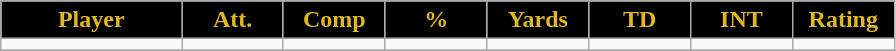<table class="wikitable sortable">
<tr>
<th style="background:black;color:#e1b81e;" width="16%">Player</th>
<th style="background:black;color:#e1b81e;" width="9%">Att.</th>
<th style="background:black;color:#e1b81e;" width="9%">Comp</th>
<th style="background:black;color:#e1b81e;" width="9%">%</th>
<th style="background:black;color:#e1b81e;" width="9%">Yards</th>
<th style="background:black;color:#e1b81e;" width="9%">TD</th>
<th style="background:black;color:#e1b81e;" width="9%">INT</th>
<th style="background:black;color:#e1b81e;" width="9%">Rating</th>
</tr>
<tr align="center">
<td></td>
<td></td>
<td></td>
<td></td>
<td></td>
<td></td>
<td></td>
<td></td>
</tr>
<tr align="center">
</tr>
</table>
